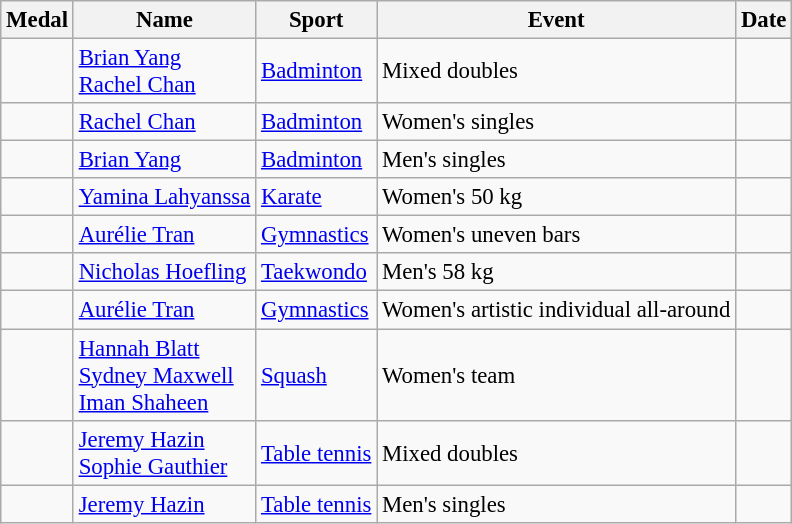<table class="wikitable sortable" style="font-size:95%">
<tr>
<th>Medal</th>
<th>Name</th>
<th>Sport</th>
<th>Event</th>
<th>Date</th>
</tr>
<tr>
<td></td>
<td><a href='#'>Brian Yang</a><br><a href='#'>Rachel Chan</a></td>
<td><a href='#'>Badminton</a></td>
<td>Mixed doubles</td>
<td></td>
</tr>
<tr>
<td></td>
<td><a href='#'>Rachel Chan</a></td>
<td><a href='#'>Badminton</a></td>
<td>Women's singles</td>
<td></td>
</tr>
<tr>
<td></td>
<td><a href='#'>Brian Yang</a></td>
<td><a href='#'>Badminton</a></td>
<td>Men's singles</td>
<td></td>
</tr>
<tr>
<td></td>
<td><a href='#'>Yamina Lahyanssa</a></td>
<td><a href='#'>Karate</a></td>
<td>Women's 50 kg</td>
<td></td>
</tr>
<tr>
<td></td>
<td><a href='#'>Aurélie Tran</a></td>
<td><a href='#'>Gymnastics</a></td>
<td>Women's uneven bars</td>
<td></td>
</tr>
<tr>
<td></td>
<td><a href='#'>Nicholas Hoefling</a></td>
<td><a href='#'>Taekwondo</a></td>
<td>Men's 58 kg</td>
<td></td>
</tr>
<tr>
<td></td>
<td><a href='#'>Aurélie Tran</a></td>
<td><a href='#'>Gymnastics</a></td>
<td>Women's artistic individual all-around</td>
<td></td>
</tr>
<tr>
<td></td>
<td><a href='#'>Hannah Blatt</a><br><a href='#'>Sydney Maxwell</a><br><a href='#'>Iman Shaheen</a></td>
<td><a href='#'>Squash</a></td>
<td>Women's team</td>
<td></td>
</tr>
<tr>
<td></td>
<td><a href='#'>Jeremy Hazin</a><br><a href='#'>Sophie Gauthier</a></td>
<td><a href='#'>Table tennis</a></td>
<td>Mixed doubles</td>
<td></td>
</tr>
<tr>
<td></td>
<td><a href='#'>Jeremy Hazin</a></td>
<td><a href='#'>Table tennis</a></td>
<td>Men's singles</td>
<td></td>
</tr>
</table>
